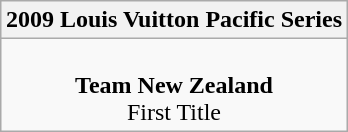<table class="wikitable" style="text-align: center; margin: 0 auto">
<tr>
<th>2009 Louis Vuitton Pacific Series</th>
</tr>
<tr>
<td><br><strong>Team New Zealand</strong><br>First Title</td>
</tr>
</table>
